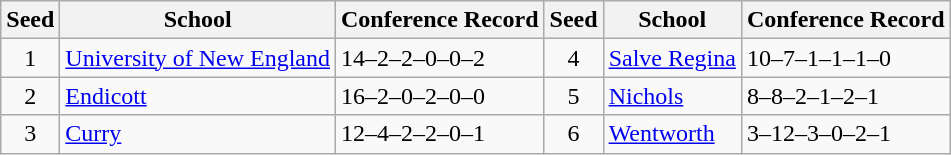<table class="wikitable">
<tr>
<th>Seed</th>
<th>School</th>
<th>Conference Record</th>
<th>Seed</th>
<th>School</th>
<th>Conference Record</th>
</tr>
<tr>
<td align=center>1</td>
<td><a href='#'>University of New England</a></td>
<td>14–2–2–0–0–2</td>
<td align=center>4</td>
<td><a href='#'>Salve Regina</a></td>
<td>10–7–1–1–1–0</td>
</tr>
<tr>
<td align=center>2</td>
<td><a href='#'>Endicott</a></td>
<td>16–2–0–2–0–0</td>
<td align=center>5</td>
<td><a href='#'>Nichols</a></td>
<td>8–8–2–1–2–1</td>
</tr>
<tr>
<td align=center>3</td>
<td><a href='#'>Curry</a></td>
<td>12–4–2–2–0–1</td>
<td align=center>6</td>
<td><a href='#'>Wentworth</a></td>
<td>3–12–3–0–2–1</td>
</tr>
</table>
